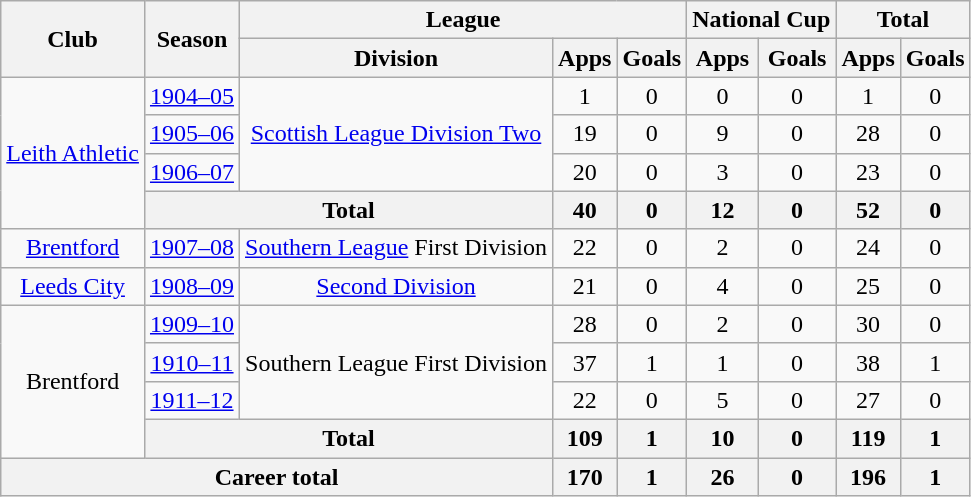<table class="wikitable" style="text-align: center;">
<tr>
<th rowspan="2">Club</th>
<th rowspan="2">Season</th>
<th colspan="3">League</th>
<th colspan="2">National Cup</th>
<th colspan="2">Total</th>
</tr>
<tr>
<th>Division</th>
<th>Apps</th>
<th>Goals</th>
<th>Apps</th>
<th>Goals</th>
<th>Apps</th>
<th>Goals</th>
</tr>
<tr>
<td rowspan="4"><a href='#'>Leith Athletic</a></td>
<td><a href='#'>1904–05</a></td>
<td rowspan="3"><a href='#'>Scottish League Division Two</a></td>
<td>1</td>
<td>0</td>
<td>0</td>
<td>0</td>
<td>1</td>
<td>0</td>
</tr>
<tr>
<td><a href='#'>1905–06</a></td>
<td>19</td>
<td>0</td>
<td>9</td>
<td>0</td>
<td>28</td>
<td>0</td>
</tr>
<tr>
<td><a href='#'>1906–07</a></td>
<td>20</td>
<td>0</td>
<td>3</td>
<td>0</td>
<td>23</td>
<td>0</td>
</tr>
<tr>
<th colspan="2">Total</th>
<th>40</th>
<th>0</th>
<th>12</th>
<th>0</th>
<th>52</th>
<th>0</th>
</tr>
<tr>
<td><a href='#'>Brentford</a></td>
<td><a href='#'>1907–08</a></td>
<td><a href='#'>Southern League</a> First Division</td>
<td>22</td>
<td>0</td>
<td>2</td>
<td>0</td>
<td>24</td>
<td>0</td>
</tr>
<tr>
<td><a href='#'>Leeds City</a></td>
<td><a href='#'>1908–09</a></td>
<td><a href='#'>Second Division</a></td>
<td>21</td>
<td>0</td>
<td>4</td>
<td>0</td>
<td>25</td>
<td>0</td>
</tr>
<tr>
<td rowspan="4">Brentford</td>
<td><a href='#'>1909–10</a></td>
<td rowspan="3">Southern League First Division</td>
<td>28</td>
<td>0</td>
<td>2</td>
<td>0</td>
<td>30</td>
<td>0</td>
</tr>
<tr>
<td><a href='#'>1910–11</a></td>
<td>37</td>
<td>1</td>
<td>1</td>
<td>0</td>
<td>38</td>
<td>1</td>
</tr>
<tr>
<td><a href='#'>1911–12</a></td>
<td>22</td>
<td>0</td>
<td>5</td>
<td>0</td>
<td>27</td>
<td>0</td>
</tr>
<tr>
<th colspan="2">Total</th>
<th>109</th>
<th>1</th>
<th>10</th>
<th>0</th>
<th>119</th>
<th>1</th>
</tr>
<tr>
<th colspan="3">Career total</th>
<th>170</th>
<th>1</th>
<th>26</th>
<th>0</th>
<th>196</th>
<th>1</th>
</tr>
</table>
